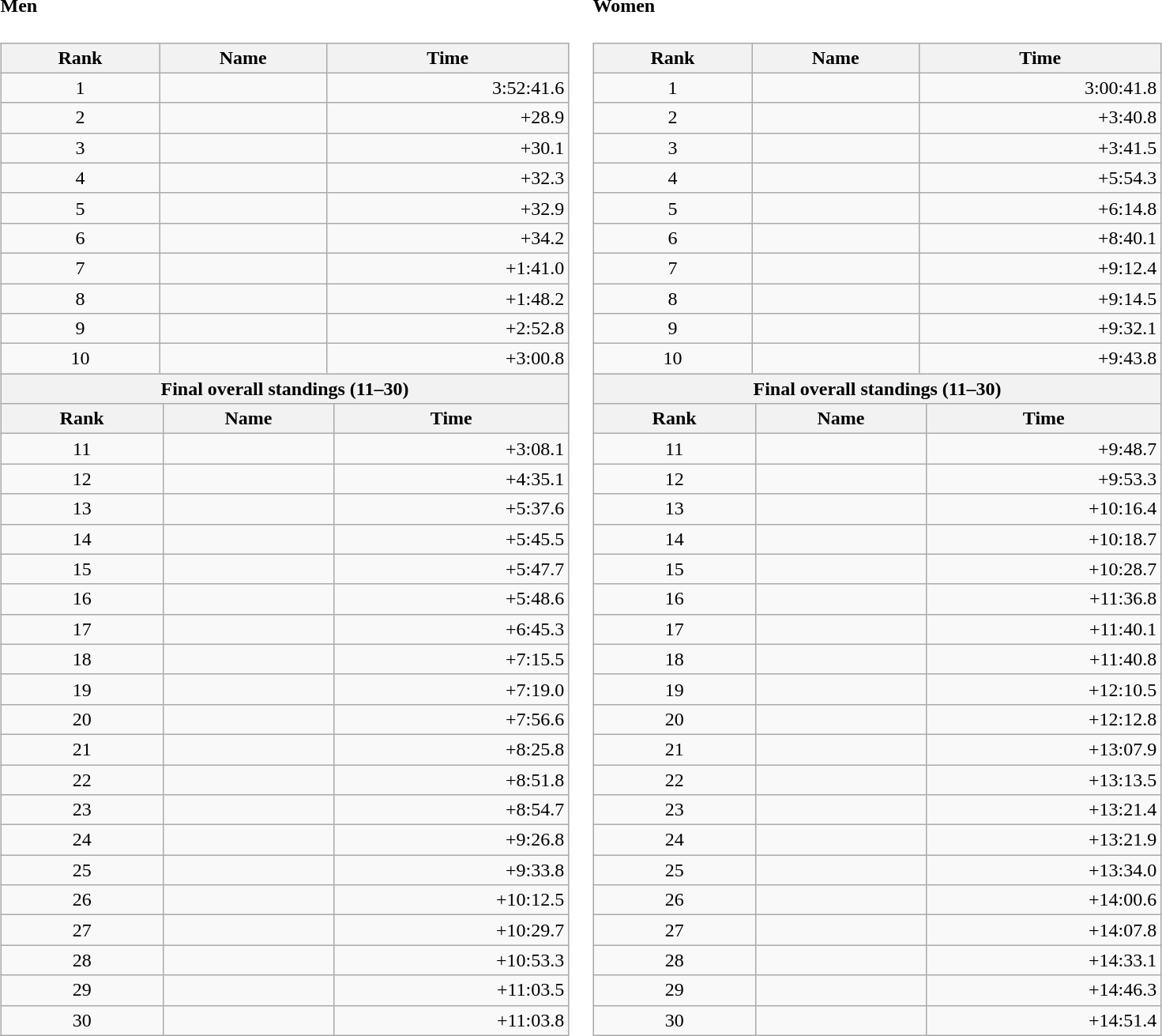<table border="0">
<tr>
<td valign="top"><br><h4>Men</h4><table class="wikitable" style="width:30em; margin-bottom:0">
<tr>
<th>Rank</th>
<th>Name</th>
<th>Time</th>
</tr>
<tr>
<td style="text-align:center;">1</td>
<td> </td>
<td align="right">3:52:41.6</td>
</tr>
<tr>
<td style="text-align:center;">2</td>
<td></td>
<td align="right">+28.9</td>
</tr>
<tr>
<td style="text-align:center;">3</td>
<td></td>
<td align="right">+30.1</td>
</tr>
<tr>
<td style="text-align:center;">4</td>
<td></td>
<td align="right">+32.3</td>
</tr>
<tr>
<td style="text-align:center;">5</td>
<td></td>
<td align="right">+32.9</td>
</tr>
<tr>
<td style="text-align:center;">6</td>
<td> </td>
<td align="right">+34.2</td>
</tr>
<tr>
<td style="text-align:center;">7</td>
<td></td>
<td align="right">+1:41.0</td>
</tr>
<tr>
<td style="text-align:center;">8</td>
<td></td>
<td align="right">+1:48.2</td>
</tr>
<tr>
<td style="text-align:center;">9</td>
<td></td>
<td align="right">+2:52.8</td>
</tr>
<tr>
<td style="text-align:center;">10</td>
<td></td>
<td align="right">+3:00.8</td>
</tr>
</table>
<table class="collapsible collapsed wikitable" style="width:30em; margin-top:-1px">
<tr>
<th scope="col" colspan="3">Final overall standings (11–30)</th>
</tr>
<tr>
<th scope="col">Rank</th>
<th scope="col">Name</th>
<th scope="col">Time</th>
</tr>
<tr>
<td style="text-align:center;">11</td>
<td></td>
<td align="right">+3:08.1</td>
</tr>
<tr>
<td style="text-align:center;">12</td>
<td></td>
<td align="right">+4:35.1</td>
</tr>
<tr>
<td style="text-align:center;">13</td>
<td></td>
<td align="right">+5:37.6</td>
</tr>
<tr>
<td style="text-align:center;">14</td>
<td></td>
<td align="right">+5:45.5</td>
</tr>
<tr>
<td style="text-align:center;">15</td>
<td></td>
<td align="right">+5:47.7</td>
</tr>
<tr>
<td style="text-align:center;">16</td>
<td></td>
<td align="right">+5:48.6</td>
</tr>
<tr>
<td style="text-align:center;">17</td>
<td></td>
<td align="right">+6:45.3</td>
</tr>
<tr>
<td style="text-align:center;">18</td>
<td></td>
<td align="right">+7:15.5</td>
</tr>
<tr>
<td style="text-align:center;">19</td>
<td></td>
<td align="right">+7:19.0</td>
</tr>
<tr>
<td style="text-align:center;">20</td>
<td></td>
<td align="right">+7:56.6</td>
</tr>
<tr>
<td style="text-align:center;">21</td>
<td></td>
<td align="right">+8:25.8</td>
</tr>
<tr>
<td style="text-align:center;">22</td>
<td></td>
<td align="right">+8:51.8</td>
</tr>
<tr>
<td style="text-align:center;">23</td>
<td></td>
<td align="right">+8:54.7</td>
</tr>
<tr>
<td style="text-align:center;">24</td>
<td></td>
<td align="right">+9:26.8</td>
</tr>
<tr>
<td style="text-align:center;">25</td>
<td></td>
<td align="right">+9:33.8</td>
</tr>
<tr>
<td style="text-align:center;">26</td>
<td></td>
<td align="right">+10:12.5</td>
</tr>
<tr>
<td style="text-align:center;">27</td>
<td></td>
<td align="right">+10:29.7</td>
</tr>
<tr>
<td style="text-align:center;">28</td>
<td></td>
<td align="right">+10:53.3</td>
</tr>
<tr>
<td style="text-align:center;">29</td>
<td></td>
<td align="right">+11:03.5</td>
</tr>
<tr>
<td style="text-align:center;">30</td>
<td></td>
<td align="right">+11:03.8</td>
</tr>
</table>
</td>
<td valign="top"><br><h4>Women</h4><table class="wikitable" style="width:30em; margin-bottom:0">
<tr>
<th>Rank</th>
<th>Name</th>
<th>Time</th>
</tr>
<tr>
<td style="text-align:center;">1</td>
<td>  </td>
<td align="right">3:00:41.8</td>
</tr>
<tr>
<td style="text-align:center;">2</td>
<td></td>
<td align="right">+3:40.8</td>
</tr>
<tr>
<td style="text-align:center;">3</td>
<td></td>
<td align="right">+3:41.5</td>
</tr>
<tr>
<td style="text-align:center;">4</td>
<td></td>
<td align="right">+5:54.3</td>
</tr>
<tr>
<td style="text-align:center;">5</td>
<td></td>
<td align="right">+6:14.8</td>
</tr>
<tr>
<td style="text-align:center;">6</td>
<td></td>
<td align="right">+8:40.1</td>
</tr>
<tr>
<td style="text-align:center;">7</td>
<td></td>
<td align="right">+9:12.4</td>
</tr>
<tr>
<td style="text-align:center;">8</td>
<td></td>
<td align="right">+9:14.5</td>
</tr>
<tr>
<td style="text-align:center;">9</td>
<td></td>
<td align="right">+9:32.1</td>
</tr>
<tr>
<td style="text-align:center;">10</td>
<td></td>
<td align="right">+9:43.8</td>
</tr>
</table>
<table class="collapsible collapsed wikitable" style="width:30em; margin-top:-1px">
<tr>
<th scope="col" colspan="3">Final overall standings (11–30)</th>
</tr>
<tr>
<th scope="col">Rank</th>
<th scope="col">Name</th>
<th scope="col">Time</th>
</tr>
<tr>
<td style="text-align:center;">11</td>
<td></td>
<td align="right">+9:48.7</td>
</tr>
<tr>
<td style="text-align:center;">12</td>
<td></td>
<td align="right">+9:53.3</td>
</tr>
<tr>
<td style="text-align:center;">13</td>
<td></td>
<td align="right">+10:16.4</td>
</tr>
<tr>
<td style="text-align:center;">14</td>
<td></td>
<td align="right">+10:18.7</td>
</tr>
<tr>
<td style="text-align:center;">15</td>
<td></td>
<td align="right">+10:28.7</td>
</tr>
<tr>
<td style="text-align:center;">16</td>
<td></td>
<td align="right">+11:36.8</td>
</tr>
<tr>
<td style="text-align:center;">17</td>
<td></td>
<td align="right">+11:40.1</td>
</tr>
<tr>
<td style="text-align:center;">18</td>
<td></td>
<td align="right">+11:40.8</td>
</tr>
<tr>
<td style="text-align:center;">19</td>
<td></td>
<td align="right">+12:10.5</td>
</tr>
<tr>
<td style="text-align:center;">20</td>
<td></td>
<td align="right">+12:12.8</td>
</tr>
<tr>
<td style="text-align:center;">21</td>
<td></td>
<td align="right">+13:07.9</td>
</tr>
<tr>
<td style="text-align:center;">22</td>
<td></td>
<td align="right">+13:13.5</td>
</tr>
<tr>
<td style="text-align:center;">23</td>
<td></td>
<td align="right">+13:21.4</td>
</tr>
<tr>
<td style="text-align:center;">24</td>
<td></td>
<td align="right">+13:21.9</td>
</tr>
<tr>
<td style="text-align:center;">25</td>
<td></td>
<td align="right">+13:34.0</td>
</tr>
<tr>
<td style="text-align:center;">26</td>
<td></td>
<td align="right">+14:00.6</td>
</tr>
<tr>
<td style="text-align:center;">27</td>
<td></td>
<td align="right">+14:07.8</td>
</tr>
<tr>
<td style="text-align:center;">28</td>
<td></td>
<td align="right">+14:33.1</td>
</tr>
<tr>
<td style="text-align:center;">29</td>
<td></td>
<td align="right">+14:46.3</td>
</tr>
<tr>
<td style="text-align:center;">30</td>
<td></td>
<td align="right">+14:51.4</td>
</tr>
</table>
</td>
</tr>
</table>
